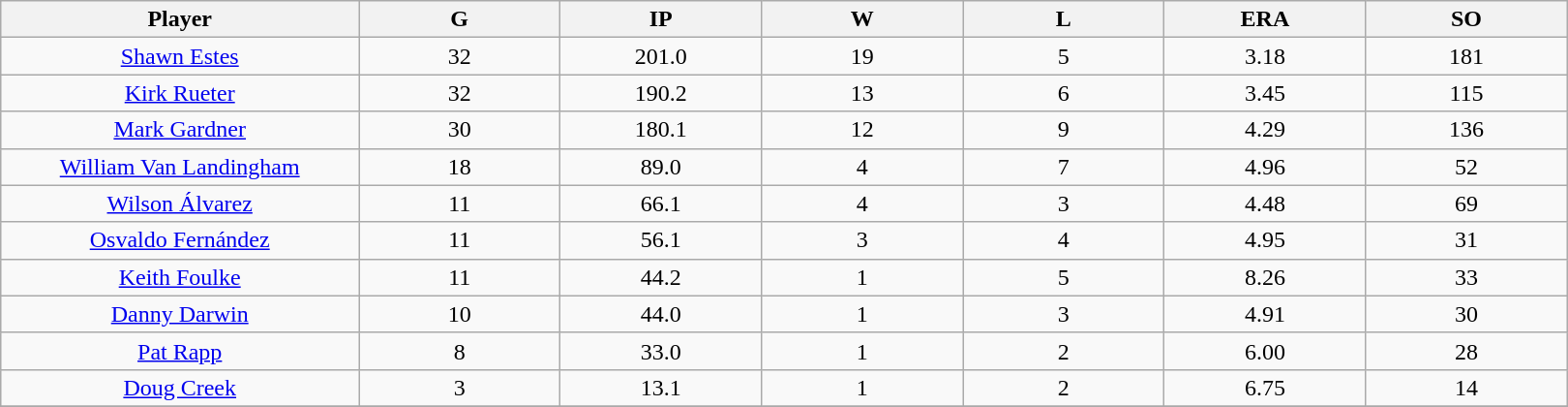<table class="wikitable sortable">
<tr>
<th bgcolor="#DDDDFF" width="16%">Player</th>
<th bgcolor="#DDDDFF" width="9%">G</th>
<th bgcolor="#DDDDFF" width="9%">IP</th>
<th bgcolor="#DDDDFF" width="9%">W</th>
<th bgcolor="#DDDDFF" width="9%">L</th>
<th bgcolor="#DDDDFF" width="9%">ERA</th>
<th bgcolor="#DDDDFF" width="9%">SO</th>
</tr>
<tr align=center>
<td><a href='#'>Shawn Estes</a></td>
<td>32</td>
<td>201.0</td>
<td>19</td>
<td>5</td>
<td>3.18</td>
<td>181</td>
</tr>
<tr align=center>
<td><a href='#'>Kirk Rueter</a></td>
<td>32</td>
<td>190.2</td>
<td>13</td>
<td>6</td>
<td>3.45</td>
<td>115</td>
</tr>
<tr align=center>
<td><a href='#'>Mark Gardner</a></td>
<td>30</td>
<td>180.1</td>
<td>12</td>
<td>9</td>
<td>4.29</td>
<td>136</td>
</tr>
<tr align=center>
<td><a href='#'>William Van Landingham</a></td>
<td>18</td>
<td>89.0</td>
<td>4</td>
<td>7</td>
<td>4.96</td>
<td>52</td>
</tr>
<tr align=center>
<td><a href='#'>Wilson Álvarez</a></td>
<td>11</td>
<td>66.1</td>
<td>4</td>
<td>3</td>
<td>4.48</td>
<td>69</td>
</tr>
<tr align=center>
<td><a href='#'>Osvaldo Fernández</a></td>
<td>11</td>
<td>56.1</td>
<td>3</td>
<td>4</td>
<td>4.95</td>
<td>31</td>
</tr>
<tr align=center>
<td><a href='#'>Keith Foulke</a></td>
<td>11</td>
<td>44.2</td>
<td>1</td>
<td>5</td>
<td>8.26</td>
<td>33</td>
</tr>
<tr align=center>
<td><a href='#'>Danny Darwin</a></td>
<td>10</td>
<td>44.0</td>
<td>1</td>
<td>3</td>
<td>4.91</td>
<td>30</td>
</tr>
<tr align=center>
<td><a href='#'>Pat Rapp</a></td>
<td>8</td>
<td>33.0</td>
<td>1</td>
<td>2</td>
<td>6.00</td>
<td>28</td>
</tr>
<tr align=center>
<td><a href='#'>Doug Creek</a></td>
<td>3</td>
<td>13.1</td>
<td>1</td>
<td>2</td>
<td>6.75</td>
<td>14</td>
</tr>
<tr align=center>
</tr>
</table>
